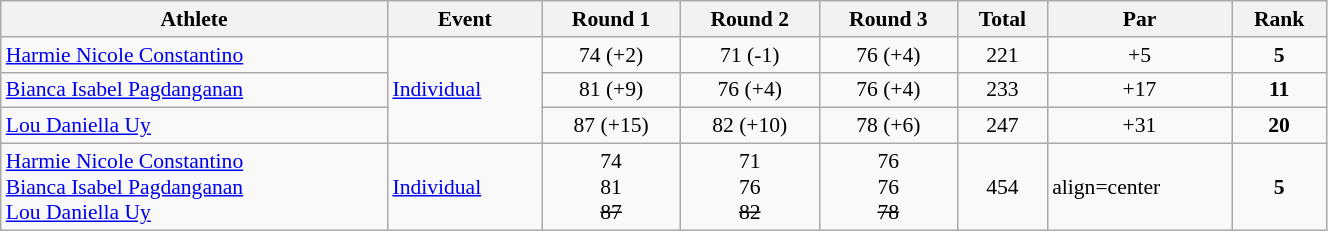<table class="wikitable" width="70%" style="text-align:left; font-size:90%">
<tr>
<th>Athlete</th>
<th>Event</th>
<th>Round 1</th>
<th>Round 2</th>
<th>Round 3</th>
<th>Total</th>
<th>Par</th>
<th>Rank</th>
</tr>
<tr>
<td><a href='#'>Harmie Nicole Constantino</a></td>
<td rowspan=3><a href='#'>Individual</a></td>
<td align=center>74 (+2)</td>
<td align=center>71 (-1)</td>
<td align=center>76 (+4)</td>
<td align=center>221</td>
<td align=center>+5</td>
<td align=center><strong>5</strong></td>
</tr>
<tr>
<td><a href='#'>Bianca Isabel Pagdanganan</a></td>
<td align=center>81 (+9)</td>
<td align=center>76 (+4)</td>
<td align=center>76 (+4)</td>
<td align=center>233</td>
<td align=center>+17</td>
<td align=center><strong>11</strong></td>
</tr>
<tr>
<td><a href='#'>Lou Daniella Uy</a></td>
<td align=center>87 (+15)</td>
<td align=center>82 (+10)</td>
<td align=center>78 (+6)</td>
<td align=center>247</td>
<td align=center>+31</td>
<td align=center><strong>20</strong></td>
</tr>
<tr>
<td><a href='#'>Harmie Nicole Constantino</a> <br> <a href='#'>Bianca Isabel Pagdanganan</a> <br> <a href='#'>Lou Daniella Uy</a></td>
<td><a href='#'>Individual</a></td>
<td align=center>74 <br> 81 <br> <s>87</s></td>
<td align=center>71 <br> 76 <br> <s>82</s></td>
<td align=center>76 <br> 76 <br> <s>78</s></td>
<td align=center>454</td>
<td>align=center </td>
<td align=center><strong>5</strong></td>
</tr>
</table>
